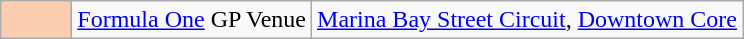<table class="wikitable">
<tr>
<td width=40px align=center style="background-color:#FBCEB1"></td>
<td><a href='#'>Formula One</a> GP Venue</td>
<td><a href='#'>Marina Bay Street Circuit</a>, <a href='#'>Downtown Core</a></td>
</tr>
</table>
